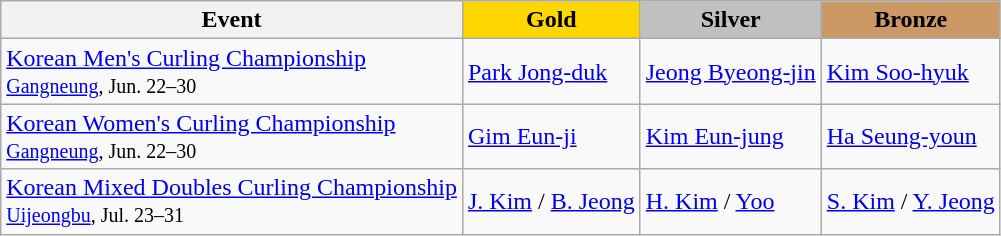<table class="wikitable">
<tr>
<th>Event</th>
<th style="background:gold">Gold</th>
<th style="background:silver">Silver</th>
<th style="background:#cc9966">Bronze</th>
</tr>
<tr>
<td><a href='#'>Korean Men's Curling Championship</a> <br> <small><a href='#'>Gangneung</a>, Jun. 22–30</small></td>
<td> <a href='#'>Park Jong-duk</a></td>
<td> <a href='#'>Jeong Byeong-jin</a></td>
<td> <a href='#'>Kim Soo-hyuk</a></td>
</tr>
<tr>
<td><a href='#'>Korean Women's Curling Championship</a> <br> <small><a href='#'>Gangneung</a>, Jun. 22–30</small></td>
<td> <a href='#'>Gim Eun-ji</a></td>
<td> <a href='#'>Kim Eun-jung</a></td>
<td> <a href='#'>Ha Seung-youn</a></td>
</tr>
<tr>
<td><a href='#'>Korean Mixed Doubles Curling Championship</a> <br> <small><a href='#'>Uijeongbu</a>, Jul. 23–31</small></td>
<td> <a href='#'>J. Kim</a> / <a href='#'>B. Jeong</a></td>
<td> <a href='#'>H. Kim</a> / <a href='#'>Yoo</a></td>
<td> <a href='#'>S. Kim</a> / <a href='#'>Y. Jeong</a></td>
</tr>
</table>
